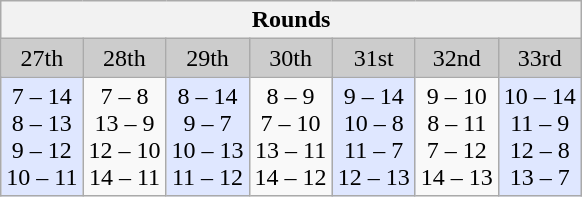<table class="wikitable">
<tr>
<th colspan="7">Rounds</th>
</tr>
<tr>
<td align="center" bgcolor="#CCCCCC">27th</td>
<td align="center" bgcolor="#CCCCCC">28th</td>
<td align="center" bgcolor="#CCCCCC">29th</td>
<td align="center" bgcolor="#CCCCCC">30th</td>
<td align="center" bgcolor="#CCCCCC">31st</td>
<td align="center" bgcolor="#CCCCCC">32nd</td>
<td align="center" bgcolor="#CCCCCC">33rd</td>
</tr>
<tr>
<td align="center" bgcolor="#DFE7FF">7 – 14<br>8 – 13<br>9 – 12<br>10 – 11</td>
<td align="center">7 – 8<br>13 – 9<br>12 – 10<br>14 – 11</td>
<td align="center" bgcolor="#DFE7FF">8 – 14<br>9 – 7<br>10 – 13<br>11 – 12</td>
<td align="center">8 – 9<br>7 – 10<br>13 – 11<br>14 – 12</td>
<td align="center" bgcolor="#DFE7FF">9 – 14<br>10 – 8<br>11 – 7<br>12 – 13</td>
<td align="center">9 – 10<br>8 – 11<br>7 – 12<br>14 – 13</td>
<td align="center" bgcolor="#DFE7FF">10 – 14<br>11 – 9<br>12 – 8<br>13 – 7</td>
</tr>
</table>
